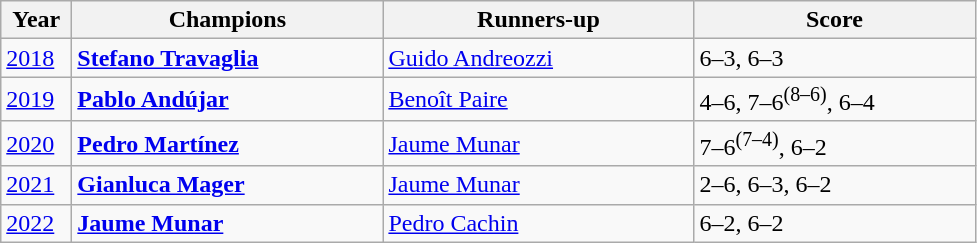<table class="wikitable">
<tr>
<th style="width:40px">Year</th>
<th style="width:200px">Champions</th>
<th style="width:200px">Runners-up</th>
<th style="width:180px" class="unsortable">Score</th>
</tr>
<tr>
<td><a href='#'>2018</a></td>
<td> <strong><a href='#'>Stefano Travaglia</a></strong></td>
<td> <a href='#'>Guido Andreozzi</a></td>
<td>6–3, 6–3</td>
</tr>
<tr>
<td><a href='#'>2019</a></td>
<td> <strong><a href='#'>Pablo Andújar</a></strong></td>
<td> <a href='#'>Benoît Paire</a></td>
<td>4–6, 7–6<sup>(8–6)</sup>, 6–4</td>
</tr>
<tr>
<td><a href='#'>2020</a></td>
<td> <strong><a href='#'>Pedro Martínez</a></strong></td>
<td> <a href='#'>Jaume Munar</a></td>
<td>7–6<sup>(7–4)</sup>, 6–2</td>
</tr>
<tr>
<td><a href='#'>2021</a></td>
<td> <strong><a href='#'>Gianluca Mager</a></strong></td>
<td> <a href='#'>Jaume Munar</a></td>
<td>2–6, 6–3, 6–2</td>
</tr>
<tr>
<td><a href='#'>2022</a></td>
<td> <strong><a href='#'>Jaume Munar</a></strong></td>
<td> <a href='#'>Pedro Cachin</a></td>
<td>6–2, 6–2</td>
</tr>
</table>
